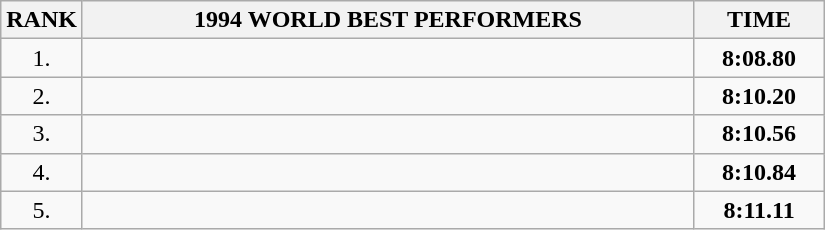<table class=wikitable>
<tr>
<th>RANK</th>
<th align="center" style="width: 25em">1994 WORLD BEST PERFORMERS</th>
<th align="center" style="width: 5em">TIME</th>
</tr>
<tr>
<td align="center">1.</td>
<td></td>
<td align="center"><strong>8:08.80</strong></td>
</tr>
<tr>
<td align="center">2.</td>
<td></td>
<td align="center"><strong>8:10.20</strong></td>
</tr>
<tr>
<td align="center">3.</td>
<td></td>
<td align="center"><strong>8:10.56</strong></td>
</tr>
<tr>
<td align="center">4.</td>
<td></td>
<td align="center"><strong>8:10.84</strong></td>
</tr>
<tr>
<td align="center">5.</td>
<td></td>
<td align="center"><strong>8:11.11</strong></td>
</tr>
</table>
